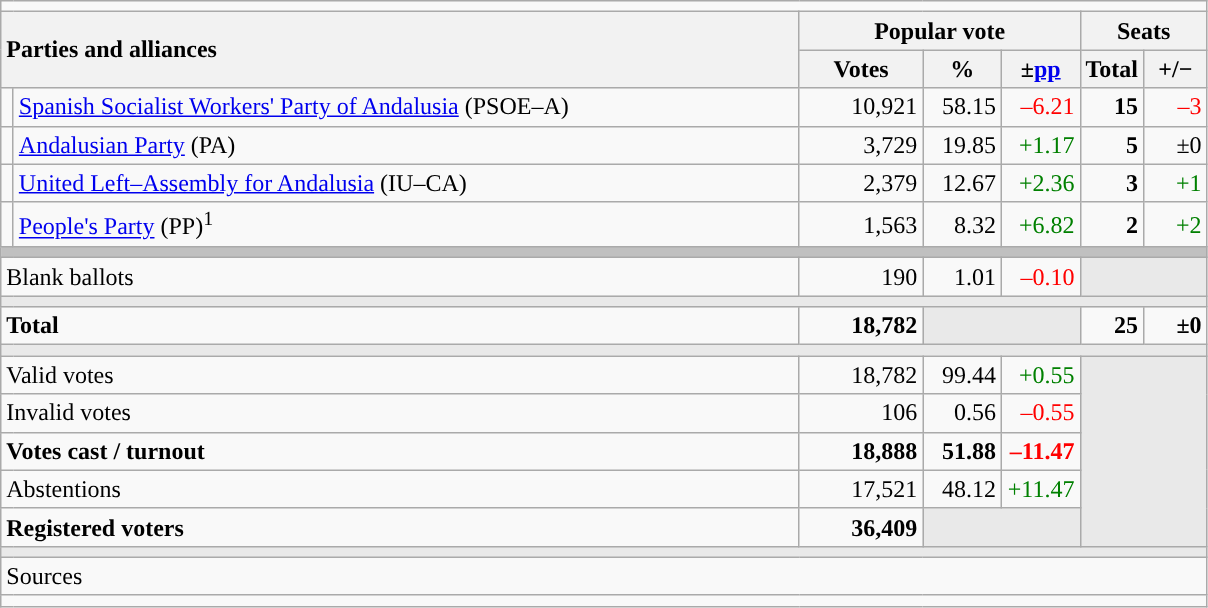<table class="wikitable" style="text-align:right;">
<tr>
<td colspan="7"></td>
</tr>
<tr>
<th style="text-align:left;" rowspan="2" colspan="2" width="525">Parties and alliances</th>
<th colspan="3">Popular vote</th>
<th colspan="2">Seats</th>
</tr>
<tr>
<th width="75">Votes</th>
<th width="45">%</th>
<th width="45">±<a href='#'>pp</a></th>
<th width="35">Total</th>
<th width="35">+/−</th>
</tr>
<tr>
<td width="1" style="color:inherit;background:"></td>
<td align="left"><a href='#'>Spanish Socialist Workers' Party of Andalusia</a> (PSOE–A)</td>
<td>10,921</td>
<td>58.15</td>
<td style="color:red;">–6.21</td>
<td><strong>15</strong></td>
<td style="color:red;">–3</td>
</tr>
<tr>
<td style="color:inherit;background:"></td>
<td align="left"><a href='#'>Andalusian Party</a> (PA)</td>
<td>3,729</td>
<td>19.85</td>
<td style="color:green;">+1.17</td>
<td><strong>5</strong></td>
<td>±0</td>
</tr>
<tr>
<td style="color:inherit;background:"></td>
<td align="left"><a href='#'>United Left–Assembly for Andalusia</a> (IU–CA)</td>
<td>2,379</td>
<td>12.67</td>
<td style="color:green;">+2.36</td>
<td><strong>3</strong></td>
<td style="color:green;">+1</td>
</tr>
<tr>
<td style="color:inherit;background:"></td>
<td align="left"><a href='#'>People's Party</a> (PP)<sup>1</sup></td>
<td>1,563</td>
<td>8.32</td>
<td style="color:green;">+6.82</td>
<td><strong>2</strong></td>
<td style="color:green;">+2</td>
</tr>
<tr>
<td colspan="7" bgcolor="#C0C0C0"></td>
</tr>
<tr>
<td align="left" colspan="2">Blank ballots</td>
<td>190</td>
<td>1.01</td>
<td style="color:red;">–0.10</td>
<td bgcolor="#E9E9E9" colspan="2"></td>
</tr>
<tr>
<td colspan="7" bgcolor="#E9E9E9"></td>
</tr>
<tr style="font-weight:bold;">
<td align="left" colspan="2">Total</td>
<td>18,782</td>
<td bgcolor="#E9E9E9" colspan="2"></td>
<td>25</td>
<td>±0</td>
</tr>
<tr>
<td colspan="7" bgcolor="#E9E9E9"></td>
</tr>
<tr>
<td align="left" colspan="2">Valid votes</td>
<td>18,782</td>
<td>99.44</td>
<td style="color:green;">+0.55</td>
<td bgcolor="#E9E9E9" colspan="2" rowspan="5"></td>
</tr>
<tr>
<td align="left" colspan="2">Invalid votes</td>
<td>106</td>
<td>0.56</td>
<td style="color:red;">–0.55</td>
</tr>
<tr style="font-weight:bold;">
<td align="left" colspan="2">Votes cast / turnout</td>
<td>18,888</td>
<td>51.88</td>
<td style="color:red;">–11.47</td>
</tr>
<tr>
<td align="left" colspan="2">Abstentions</td>
<td>17,521</td>
<td>48.12</td>
<td style="color:green;">+11.47</td>
</tr>
<tr style="font-weight:bold;">
<td align="left" colspan="2">Registered voters</td>
<td>36,409</td>
<td bgcolor="#E9E9E9" colspan="2"></td>
</tr>
<tr>
<td colspan="7" bgcolor="#E9E9E9"></td>
</tr>
<tr>
<td align="left" colspan="7">Sources</td>
</tr>
<tr>
<td colspan="7" style="text-align:left; max-width:790px;"></td>
</tr>
</table>
